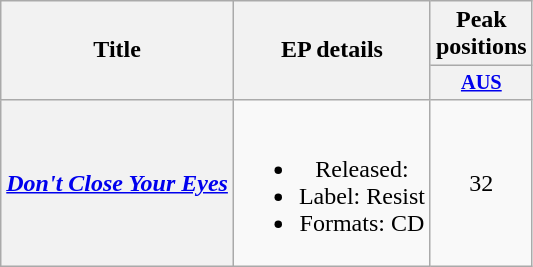<table class="wikitable plainrowheaders" style="text-align:center;">
<tr>
<th scope="col" rowspan="2">Title</th>
<th scope="col" rowspan="2">EP details</th>
<th scope="col" colspan="1">Peak positions</th>
</tr>
<tr>
<th scope="col" style="width:3em;font-size:85%;"><a href='#'>AUS</a><br></th>
</tr>
<tr>
<th scope="row"><em><a href='#'>Don't Close Your Eyes</a></em></th>
<td><br><ul><li>Released: </li><li>Label: Resist</li><li>Formats: CD</li></ul></td>
<td>32</td>
</tr>
</table>
